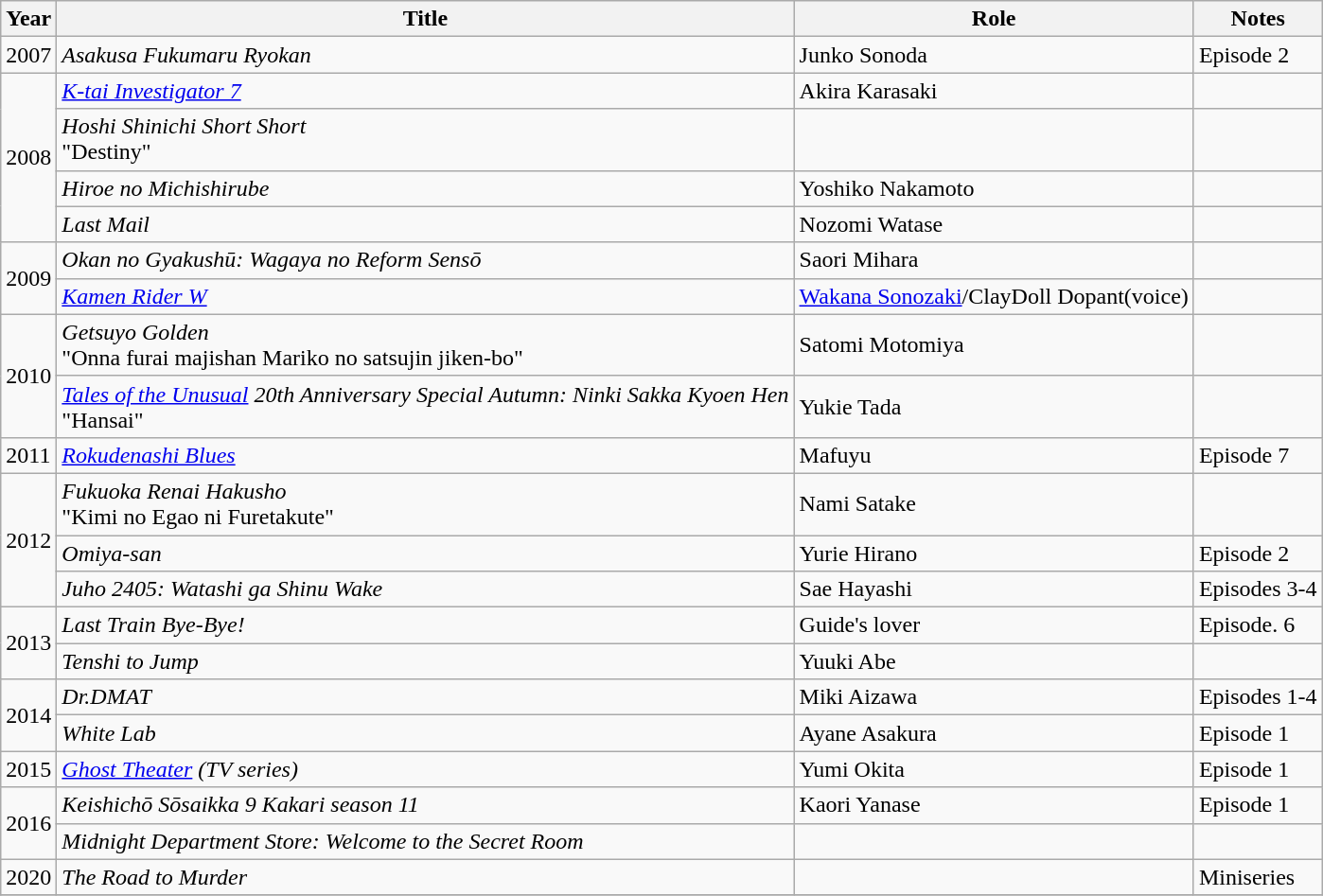<table class="wikitable">
<tr>
<th>Year</th>
<th>Title</th>
<th>Role</th>
<th>Notes</th>
</tr>
<tr>
<td>2007</td>
<td><em>Asakusa Fukumaru Ryokan</em></td>
<td>Junko Sonoda</td>
<td>Episode 2</td>
</tr>
<tr>
<td rowspan="4">2008</td>
<td><em><a href='#'>K-tai Investigator 7</a></em></td>
<td>Akira Karasaki</td>
<td></td>
</tr>
<tr>
<td><em>Hoshi Shinichi Short Short</em><br>"Destiny"</td>
<td></td>
<td></td>
</tr>
<tr>
<td><em>Hiroe no Michishirube</em></td>
<td>Yoshiko Nakamoto</td>
<td></td>
</tr>
<tr>
<td><em>Last Mail</em></td>
<td>Nozomi Watase</td>
<td></td>
</tr>
<tr>
<td rowspan="2">2009</td>
<td><em>Okan no Gyakushū: Wagaya no Reform Sensō</em></td>
<td>Saori Mihara</td>
<td></td>
</tr>
<tr>
<td><em><a href='#'>Kamen Rider W</a></em></td>
<td><a href='#'>Wakana Sonozaki</a>/ClayDoll Dopant(voice)</td>
<td></td>
</tr>
<tr>
<td rowspan="2">2010</td>
<td><em>Getsuyo Golden</em><br>"Onna furai majishan Mariko no satsujin jiken-bo"</td>
<td>Satomi Motomiya</td>
<td></td>
</tr>
<tr>
<td><em><a href='#'>Tales of the Unusual</a> 20th Anniversary Special Autumn: Ninki Sakka Kyoen Hen</em><br>"Hansai"</td>
<td>Yukie Tada</td>
<td></td>
</tr>
<tr>
<td>2011</td>
<td><em><a href='#'>Rokudenashi Blues</a></em></td>
<td>Mafuyu</td>
<td>Episode 7</td>
</tr>
<tr>
<td rowspan="3">2012</td>
<td><em>Fukuoka Renai Hakusho</em><br>"Kimi no Egao ni Furetakute"</td>
<td>Nami Satake</td>
<td></td>
</tr>
<tr>
<td><em>Omiya-san</em></td>
<td>Yurie Hirano</td>
<td>Episode 2</td>
</tr>
<tr>
<td><em>Juho 2405: Watashi ga Shinu Wake</em></td>
<td>Sae Hayashi</td>
<td>Episodes 3-4</td>
</tr>
<tr>
<td rowspan="2">2013</td>
<td><em>Last Train Bye-Bye!</em></td>
<td>Guide's lover</td>
<td>Episode. 6</td>
</tr>
<tr>
<td><em>Tenshi to Jump</em></td>
<td>Yuuki Abe</td>
<td></td>
</tr>
<tr>
<td rowspan="2">2014</td>
<td><em>Dr.DMAT</em></td>
<td>Miki Aizawa</td>
<td>Episodes 1-4</td>
</tr>
<tr>
<td><em>White Lab</em></td>
<td>Ayane Asakura</td>
<td>Episode 1</td>
</tr>
<tr>
<td>2015</td>
<td><em><a href='#'>Ghost Theater</a> (TV series)</em></td>
<td>Yumi Okita</td>
<td>Episode 1</td>
</tr>
<tr>
<td rowspan="2">2016</td>
<td><em>Keishichō Sōsaikka 9 Kakari season 11</em></td>
<td>Kaori Yanase</td>
<td>Episode 1</td>
</tr>
<tr>
<td><em>Midnight Department Store: Welcome to the Secret Room</em></td>
<td></td>
<td></td>
</tr>
<tr>
<td>2020</td>
<td><em>The Road to Murder</em></td>
<td></td>
<td>Miniseries</td>
</tr>
<tr>
</tr>
</table>
